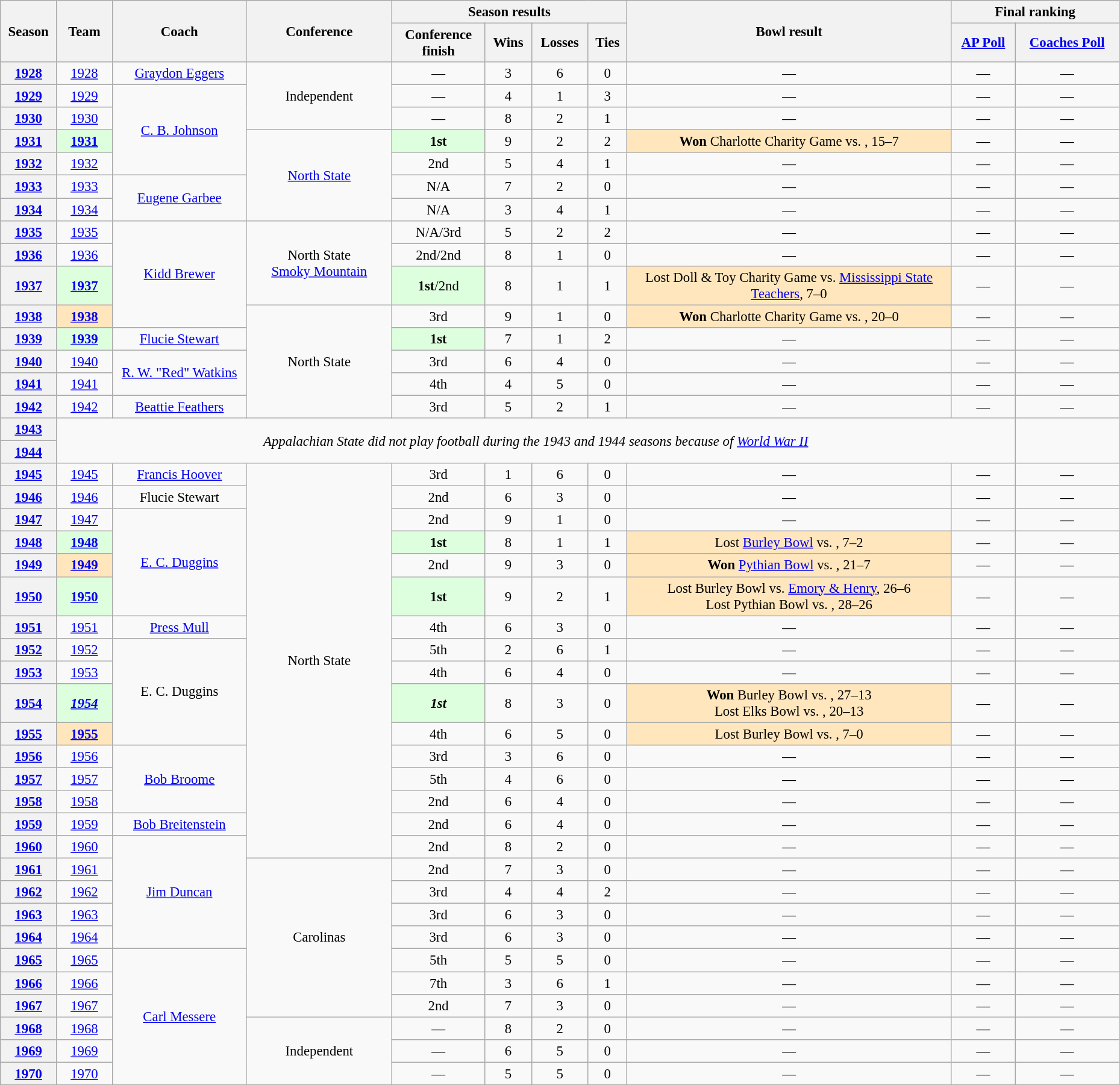<table class="wikitable" style="font-size: 95%; width:98%;">
<tr>
<th rowspan="2" style="width:5%;">Season</th>
<th rowspan="2" style="width:5%;">Team</th>
<th rowspan="2" style="width:12%;">Coach</th>
<th rowspan="2" style="width:13%;">Conference</th>
<th colspan="4">Season results</th>
<th rowspan="2" style="width:29%;">Bowl result</th>
<th colspan="3" style="width:15%;">Final ranking</th>
</tr>
<tr>
<th>Conference<br>finish</th>
<th>Wins</th>
<th>Losses</th>
<th>Ties</th>
<th><a href='#'>AP Poll</a></th>
<th><a href='#'>Coaches Poll</a></th>
</tr>
<tr>
<th scope="row" align="center"><a href='#'>1928</a></th>
<td align="center"><a href='#'>1928</a></td>
<td align="center"><a href='#'>Graydon Eggers</a></td>
<td align="center" rowspan="3">Independent</td>
<td align="center">—</td>
<td align="center">3</td>
<td align="center">6</td>
<td align="center">0</td>
<td align="center">—</td>
<td align="center">—</td>
<td align="center">—</td>
</tr>
<tr>
<th scope="row" align="center"><a href='#'>1929</a></th>
<td align="center"><a href='#'>1929</a></td>
<td align="center" rowspan="4"><a href='#'>C. B. Johnson</a></td>
<td align="center">—</td>
<td align="center">4</td>
<td align="center">1</td>
<td align="center">3</td>
<td align="center">—</td>
<td align="center">—</td>
<td align="center">—</td>
</tr>
<tr>
<th scope="row" align="center"><a href='#'>1930</a></th>
<td align="center"><a href='#'>1930</a></td>
<td align="center">—</td>
<td align="center">8</td>
<td align="center">2</td>
<td align="center">1</td>
<td align="center">—</td>
<td align="center">—</td>
<td align="center">—</td>
</tr>
<tr>
<th scope="row" align="center"><a href='#'>1931</a></th>
<td align="center" style="background: #ddffdd;"><strong><a href='#'>1931</a></strong></td>
<td align="center" rowspan="4"><a href='#'>North State</a></td>
<td align="center" style="background: #ddffdd;"><strong>1st</strong></td>
<td align="center">9</td>
<td align="center">2</td>
<td align="center">2</td>
<td align="center" style="background: #ffe6bd"><strong>Won</strong> Charlotte Charity Game vs. , 15–7</td>
<td align="center">—</td>
<td align="center">—</td>
</tr>
<tr>
<th scope="row" align="center"><a href='#'>1932</a></th>
<td align="center"><a href='#'>1932</a></td>
<td align="center">2nd</td>
<td align="center">5</td>
<td align="center">4</td>
<td align="center">1</td>
<td align="center">—</td>
<td align="center">—</td>
<td align="center">—</td>
</tr>
<tr>
<th scope="row" align="center"><a href='#'>1933</a></th>
<td align="center"><a href='#'>1933</a></td>
<td align="center" rowspan="2"><a href='#'>Eugene Garbee</a></td>
<td align="center">N/A</td>
<td align="center">7</td>
<td align="center">2</td>
<td align="center">0</td>
<td align="center">—</td>
<td align="center">—</td>
<td align="center">—</td>
</tr>
<tr>
<th scope="row" align="center"><a href='#'>1934</a></th>
<td align="center"><a href='#'>1934</a></td>
<td align="center">N/A</td>
<td align="center">3</td>
<td align="center">4</td>
<td align="center">1</td>
<td align="center">—</td>
<td align="center">—</td>
<td align="center">—</td>
</tr>
<tr>
<th scope="row" align="center"><a href='#'>1935</a></th>
<td align="center"><a href='#'>1935</a></td>
<td align="center" rowspan="4"><a href='#'>Kidd Brewer</a></td>
<td align="center" rowspan="3">North State<br><a href='#'>Smoky Mountain</a></td>
<td align="center">N/A/3rd</td>
<td align="center">5</td>
<td align="center">2</td>
<td align="center">2</td>
<td align="center">—</td>
<td align="center">—</td>
<td align="center">—</td>
</tr>
<tr>
<th scope="row" align="center"><a href='#'>1936</a></th>
<td align="center"><a href='#'>1936</a></td>
<td align="center">2nd/2nd</td>
<td align="center">8</td>
<td align="center">1</td>
<td align="center">0</td>
<td align="center">—</td>
<td align="center">—</td>
<td align="center">—</td>
</tr>
<tr>
<th scope="row" align="center"><a href='#'>1937</a></th>
<td align="center" style="background: #ddffdd;"><strong><a href='#'>1937</a></strong></td>
<td align="center" style="background: #ddffdd;"><strong>1st</strong>/2nd</td>
<td align="center">8</td>
<td align="center">1</td>
<td align="center">1</td>
<td align="center" style="background: #ffe6bd">Lost Doll & Toy Charity Game vs. <a href='#'>Mississippi State Teachers</a>, 7–0</td>
<td align="center">—</td>
<td align="center">—</td>
</tr>
<tr>
<th scope="row" align="center"><a href='#'>1938</a></th>
<td align="center" style="background: #ffe6bd"><strong><a href='#'>1938</a></strong></td>
<td align="center" rowspan="5">North State</td>
<td align="center">3rd</td>
<td align="center">9</td>
<td align="center">1</td>
<td align="center">0</td>
<td align="center" style="background: #ffe6bd"><strong>Won</strong> Charlotte Charity Game vs. , 20–0</td>
<td align="center">—</td>
<td align="center">—</td>
</tr>
<tr>
<th scope="row" align="center"><a href='#'>1939</a></th>
<td align="center" style="background: #ddffdd;"><strong><a href='#'>1939</a></strong></td>
<td align="center"><a href='#'>Flucie Stewart</a></td>
<td align="center" style="background: #ddffdd;"><strong>1st</strong></td>
<td align="center">7</td>
<td align="center">1</td>
<td align="center">2</td>
<td align="center">—</td>
<td align="center">—</td>
<td align="center">—</td>
</tr>
<tr>
<th scope="row" align="center"><a href='#'>1940</a></th>
<td align="center"><a href='#'>1940</a></td>
<td align="center" rowspan="2"><a href='#'>R. W. "Red" Watkins</a></td>
<td align="center">3rd</td>
<td align="center">6</td>
<td align="center">4</td>
<td align="center">0</td>
<td align="center">—</td>
<td align="center">—</td>
<td align="center">—</td>
</tr>
<tr>
<th scope="row" align="center"><a href='#'>1941</a></th>
<td align="center"><a href='#'>1941</a></td>
<td align="center">4th</td>
<td align="center">4</td>
<td align="center">5</td>
<td align="center">0</td>
<td align="center">—</td>
<td align="center">—</td>
<td align="center">—</td>
</tr>
<tr>
<th scope="row" align="center"><a href='#'>1942</a></th>
<td align="center"><a href='#'>1942</a></td>
<td align="center"><a href='#'>Beattie Feathers</a></td>
<td align="center">3rd</td>
<td align="center">5</td>
<td align="center">2</td>
<td align="center">1</td>
<td align="center">—</td>
<td align="center">—</td>
<td align="center">—</td>
</tr>
<tr>
<th scope="row" align="center"><a href='#'>1943</a></th>
<td align="center" colspan=9 rowspan=2><em>Appalachian State did not play football during the 1943 and 1944 seasons because of <a href='#'>World War II</a></em></td>
</tr>
<tr>
<th scope="row" align="center"><a href='#'>1944</a></th>
</tr>
<tr>
<th scope="row" align="center"><a href='#'>1945</a></th>
<td align="center"><a href='#'>1945</a></td>
<td align="center"><a href='#'>Francis Hoover</a></td>
<td align="center" rowspan="16">North State</td>
<td align="center">3rd</td>
<td align="center">1</td>
<td align="center">6</td>
<td align="center">0</td>
<td align="center">—</td>
<td align="center">—</td>
<td align="center">—</td>
</tr>
<tr>
<th scope="row" align="center"><a href='#'>1946</a></th>
<td align="center"><a href='#'>1946</a></td>
<td align="center">Flucie Stewart</td>
<td align="center">2nd</td>
<td align="center">6</td>
<td align="center">3</td>
<td align="center">0</td>
<td align="center">—</td>
<td align="center">—</td>
<td align="center">—</td>
</tr>
<tr>
<th scope="row" align="center"><a href='#'>1947</a></th>
<td align="center"><a href='#'>1947</a></td>
<td align="center" rowspan="4"><a href='#'>E. C. Duggins</a></td>
<td align="center">2nd</td>
<td align="center">9</td>
<td align="center">1</td>
<td align="center">0</td>
<td align="center">—</td>
<td align="center">—</td>
<td align="center">—</td>
</tr>
<tr>
<th scope="row" align="center"><a href='#'>1948</a></th>
<td align="center" style="background: #ddffdd;"><strong><a href='#'>1948</a></strong></td>
<td align="center" style="background: #ddffdd;"><strong>1st</strong></td>
<td align="center">8</td>
<td align="center">1</td>
<td align="center">1</td>
<td align="center" style="background: #ffe6bd">Lost <a href='#'>Burley Bowl</a> vs. , 7–2</td>
<td align="center">—</td>
<td align="center">—</td>
</tr>
<tr>
<th scope="row" align="center"><a href='#'>1949</a></th>
<td align="center" style="background: #ffe6bd"><strong><a href='#'>1949</a></strong></td>
<td align="center">2nd</td>
<td align="center">9</td>
<td align="center">3</td>
<td align="center">0</td>
<td align="center" style="background: #ffe6bd"><strong>Won</strong> <a href='#'>Pythian Bowl</a> vs. , 21–7</td>
<td align="center">—</td>
<td align="center">—</td>
</tr>
<tr>
<th scope="row" align="center"><a href='#'>1950</a></th>
<td align="center" style="background: #ddffdd;"><strong><a href='#'>1950</a></strong></td>
<td align="center" style="background: #ddffdd;"><strong>1st</strong></td>
<td align="center">9</td>
<td align="center">2</td>
<td align="center">1</td>
<td align="center" style="background: #ffe6bd">Lost Burley Bowl vs. <a href='#'>Emory & Henry</a>, 26–6<br> Lost Pythian Bowl vs. , 28–26</td>
<td align="center">—</td>
<td align="center">—</td>
</tr>
<tr>
<th scope="row" align="center"><a href='#'>1951</a></th>
<td align="center"><a href='#'>1951</a></td>
<td align="center"><a href='#'>Press Mull</a></td>
<td align="center">4th</td>
<td align="center">6</td>
<td align="center">3</td>
<td align="center">0</td>
<td align="center">—</td>
<td align="center">—</td>
<td align="center">—</td>
</tr>
<tr>
<th scope="row" align="center"><a href='#'>1952</a></th>
<td align="center"><a href='#'>1952</a></td>
<td align="center" rowspan="4">E. C. Duggins</td>
<td align="center">5th</td>
<td align="center">2</td>
<td align="center">6</td>
<td align="center">1</td>
<td align="center">—</td>
<td align="center">—</td>
<td align="center">—</td>
</tr>
<tr>
<th scope="row" align="center"><a href='#'>1953</a></th>
<td align="center"><a href='#'>1953</a></td>
<td align="center">4th</td>
<td align="center">6</td>
<td align="center">4</td>
<td align="center">0</td>
<td align="center">—</td>
<td align="center">—</td>
<td align="center">—</td>
</tr>
<tr>
<th scope="row" align="center"><a href='#'>1954</a></th>
<td align="center" style="background: #ddffdd;"><strong><em><a href='#'>1954</a></em></strong></td>
<td align="center" style="background: #ddffdd;"><strong><em>1st</em></strong></td>
<td align="center">8</td>
<td align="center">3</td>
<td align="center">0</td>
<td align="center" style="background: #ffe6bd"><strong>Won</strong> Burley Bowl vs. , 27–13<br> Lost Elks Bowl vs. , 20–13</td>
<td align="center">—</td>
<td align="center">—</td>
</tr>
<tr>
<th scope="row" align="center"><a href='#'>1955</a></th>
<td align="center" style="background: #ffe6bd"><strong><a href='#'>1955</a></strong></td>
<td align="center">4th</td>
<td align="center">6</td>
<td align="center">5</td>
<td align="center">0</td>
<td align="center" style="background: #ffe6bd">Lost Burley Bowl vs. , 7–0</td>
<td align="center">—</td>
<td align="center">—</td>
</tr>
<tr>
<th scope="row" align="center"><a href='#'>1956</a></th>
<td align="center"><a href='#'>1956</a></td>
<td align="center" rowspan="3"><a href='#'>Bob Broome</a></td>
<td align="center">3rd</td>
<td align="center">3</td>
<td align="center">6</td>
<td align="center">0</td>
<td align="center">—</td>
<td align="center">—</td>
<td align="center">—</td>
</tr>
<tr>
<th scope="row" align="center"><a href='#'>1957</a></th>
<td align="center"><a href='#'>1957</a></td>
<td align="center">5th</td>
<td align="center">4</td>
<td align="center">6</td>
<td align="center">0</td>
<td align="center">—</td>
<td align="center">—</td>
<td align="center">—</td>
</tr>
<tr>
<th scope="row" align="center"><a href='#'>1958</a></th>
<td align="center"><a href='#'>1958</a></td>
<td align="center">2nd</td>
<td align="center">6</td>
<td align="center">4</td>
<td align="center">0</td>
<td align="center">—</td>
<td align="center">—</td>
<td align="center">—</td>
</tr>
<tr>
<th scope="row" align="center"><a href='#'>1959</a></th>
<td align="center"><a href='#'>1959</a></td>
<td align="center"><a href='#'>Bob Breitenstein</a></td>
<td align="center">2nd</td>
<td align="center">6</td>
<td align="center">4</td>
<td align="center">0</td>
<td align="center">—</td>
<td align="center">—</td>
<td align="center">—</td>
</tr>
<tr>
<th scope="row" align="center"><a href='#'>1960</a></th>
<td align="center"><a href='#'>1960</a></td>
<td align="center" rowspan="5"><a href='#'>Jim Duncan</a></td>
<td align="center">2nd</td>
<td align="center">8</td>
<td align="center">2</td>
<td align="center">0</td>
<td align="center">—</td>
<td align="center">—</td>
<td align="center">—</td>
</tr>
<tr>
<th scope="row" align="center"><a href='#'>1961</a></th>
<td align="center"><a href='#'>1961</a></td>
<td align="center" rowspan="7">Carolinas</td>
<td align="center">2nd</td>
<td align="center">7</td>
<td align="center">3</td>
<td align="center">0</td>
<td align="center">—</td>
<td align="center">—</td>
<td align="center">—</td>
</tr>
<tr>
<th scope="row" align="center"><a href='#'>1962</a></th>
<td align="center"><a href='#'>1962</a></td>
<td align="center">3rd</td>
<td align="center">4</td>
<td align="center">4</td>
<td align="center">2</td>
<td align="center">—</td>
<td align="center">—</td>
<td align="center">—</td>
</tr>
<tr>
<th scope="row" align="center"><a href='#'>1963</a></th>
<td align="center"><a href='#'>1963</a></td>
<td align="center">3rd</td>
<td align="center">6</td>
<td align="center">3</td>
<td align="center">0</td>
<td align="center">—</td>
<td align="center">—</td>
<td align="center">—</td>
</tr>
<tr>
<th scope="row" align="center"><a href='#'>1964</a></th>
<td align="center"><a href='#'>1964</a></td>
<td align="center">3rd</td>
<td align="center">6</td>
<td align="center">3</td>
<td align="center">0</td>
<td align="center">—</td>
<td align="center">—</td>
<td align="center">—</td>
</tr>
<tr>
<th scope="row" align="center"><a href='#'>1965</a></th>
<td align="center"><a href='#'>1965</a></td>
<td align="center" rowspan="6"><a href='#'>Carl Messere</a></td>
<td align="center">5th</td>
<td align="center">5</td>
<td align="center">5</td>
<td align="center">0</td>
<td align="center">—</td>
<td align="center">—</td>
<td align="center">—</td>
</tr>
<tr>
<th scope="row" align="center"><a href='#'>1966</a></th>
<td align="center"><a href='#'>1966</a></td>
<td align="center">7th</td>
<td align="center">3</td>
<td align="center">6</td>
<td align="center">1</td>
<td align="center">—</td>
<td align="center">—</td>
<td align="center">—</td>
</tr>
<tr>
<th scope="row" align="center"><a href='#'>1967</a></th>
<td align="center"><a href='#'>1967</a></td>
<td align="center">2nd</td>
<td align="center">7</td>
<td align="center">3</td>
<td align="center">0</td>
<td align="center">—</td>
<td align="center">—</td>
<td align="center">—</td>
</tr>
<tr>
<th scope="row" align="center"><a href='#'>1968</a></th>
<td align="center"><a href='#'>1968</a></td>
<td align="center" rowspan="3">Independent</td>
<td align="center">—</td>
<td align="center">8</td>
<td align="center">2</td>
<td align="center">0</td>
<td align="center">—</td>
<td align="center">—</td>
<td align="center">—</td>
</tr>
<tr>
<th scope="row" align="center"><a href='#'>1969</a></th>
<td align="center"><a href='#'>1969</a></td>
<td align="center">—</td>
<td align="center">6</td>
<td align="center">5</td>
<td align="center">0</td>
<td align="center">—</td>
<td align="center">—</td>
<td align="center">—</td>
</tr>
<tr>
<th scope="row" align="center"><a href='#'>1970</a></th>
<td align="center"><a href='#'>1970</a></td>
<td align="center">—</td>
<td align="center">5</td>
<td align="center">5</td>
<td align="center">0</td>
<td align="center">—</td>
<td align="center">—</td>
<td align="center">—</td>
</tr>
<tr>
</tr>
</table>
